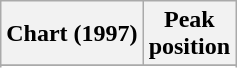<table class="wikitable sortable">
<tr>
<th align="left">Chart (1997)</th>
<th align="center">Peak<br>position</th>
</tr>
<tr>
</tr>
<tr>
</tr>
</table>
